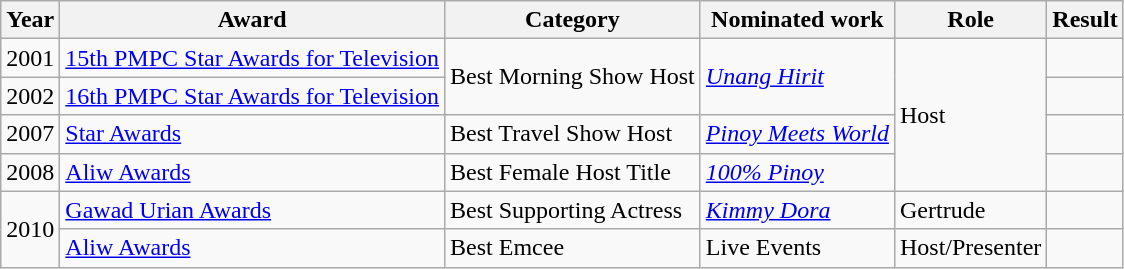<table class="wikitable sortable">
<tr>
<th>Year</th>
<th>Award</th>
<th>Category</th>
<th>Nominated work</th>
<th>Role</th>
<th>Result</th>
</tr>
<tr>
<td>2001</td>
<td><a href='#'>15th PMPC Star Awards for Television</a></td>
<td rowspan="2">Best Morning Show Host</td>
<td rowspan="2"><em><a href='#'>Unang Hirit</a></em></td>
<td rowspan="4">Host</td>
<td></td>
</tr>
<tr>
<td>2002</td>
<td><a href='#'>16th PMPC Star Awards for Television</a></td>
<td></td>
</tr>
<tr>
<td>2007</td>
<td><a href='#'>Star Awards</a></td>
<td>Best Travel Show Host</td>
<td><em><a href='#'>Pinoy Meets World</a></em></td>
<td></td>
</tr>
<tr>
<td>2008</td>
<td><a href='#'>Aliw Awards</a></td>
<td>Best Female Host Title</td>
<td><em><a href='#'>100% Pinoy</a></em></td>
<td></td>
</tr>
<tr>
<td rowspan="2">2010</td>
<td><a href='#'>Gawad Urian Awards</a></td>
<td>Best Supporting Actress</td>
<td><em><a href='#'>Kimmy Dora</a></em></td>
<td>Gertrude</td>
<td></td>
</tr>
<tr>
<td><a href='#'>Aliw Awards</a></td>
<td>Best Emcee</td>
<td>Live Events</td>
<td>Host/Presenter</td>
<td></td>
</tr>
</table>
